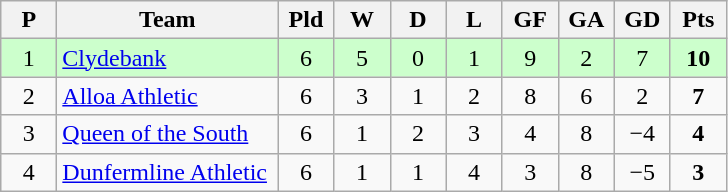<table class="wikitable" style="text-align: center;">
<tr>
<th width=30>P</th>
<th width=140>Team</th>
<th width=30>Pld</th>
<th width=30>W</th>
<th width=30>D</th>
<th width=30>L</th>
<th width=30>GF</th>
<th width=30>GA</th>
<th width=30>GD</th>
<th width=30>Pts</th>
</tr>
<tr style="background:#ccffcc;">
<td>1</td>
<td align=left><a href='#'>Clydebank</a></td>
<td>6</td>
<td>5</td>
<td>0</td>
<td>1</td>
<td>9</td>
<td>2</td>
<td>7</td>
<td><strong>10</strong></td>
</tr>
<tr>
<td>2</td>
<td align=left><a href='#'>Alloa Athletic</a></td>
<td>6</td>
<td>3</td>
<td>1</td>
<td>2</td>
<td>8</td>
<td>6</td>
<td>2</td>
<td><strong>7</strong></td>
</tr>
<tr>
<td>3</td>
<td align=left><a href='#'>Queen of the South</a></td>
<td>6</td>
<td>1</td>
<td>2</td>
<td>3</td>
<td>4</td>
<td>8</td>
<td>−4</td>
<td><strong>4</strong></td>
</tr>
<tr>
<td>4</td>
<td align=left><a href='#'>Dunfermline Athletic</a></td>
<td>6</td>
<td>1</td>
<td>1</td>
<td>4</td>
<td>3</td>
<td>8</td>
<td>−5</td>
<td><strong>3</strong></td>
</tr>
</table>
